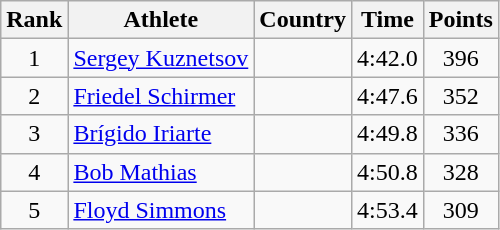<table class="wikitable sortable" style="text-align:center">
<tr>
<th>Rank</th>
<th>Athlete</th>
<th>Country</th>
<th>Time</th>
<th>Points</th>
</tr>
<tr>
<td>1</td>
<td align=left><a href='#'>Sergey Kuznetsov</a></td>
<td align=left></td>
<td>4:42.0</td>
<td>396</td>
</tr>
<tr>
<td>2</td>
<td align=left><a href='#'>Friedel Schirmer</a></td>
<td align=left></td>
<td>4:47.6</td>
<td>352</td>
</tr>
<tr>
<td>3</td>
<td align=left><a href='#'>Brígido Iriarte</a></td>
<td align=left></td>
<td>4:49.8</td>
<td>336</td>
</tr>
<tr>
<td>4</td>
<td align=left><a href='#'>Bob Mathias</a></td>
<td align=left></td>
<td>4:50.8</td>
<td>328</td>
</tr>
<tr>
<td>5</td>
<td align=left><a href='#'>Floyd Simmons</a></td>
<td align=left></td>
<td>4:53.4</td>
<td>309</td>
</tr>
</table>
